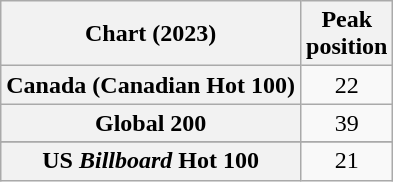<table class="wikitable sortable plainrowheaders" style="text-align:center">
<tr>
<th scope="col">Chart (2023)</th>
<th scope="col">Peak<br>position</th>
</tr>
<tr>
<th scope="row">Canada (Canadian Hot 100)</th>
<td>22</td>
</tr>
<tr>
<th scope="row">Global 200</th>
<td>39</td>
</tr>
<tr>
</tr>
<tr>
<th scope="row">US <em>Billboard</em> Hot 100</th>
<td>21</td>
</tr>
</table>
